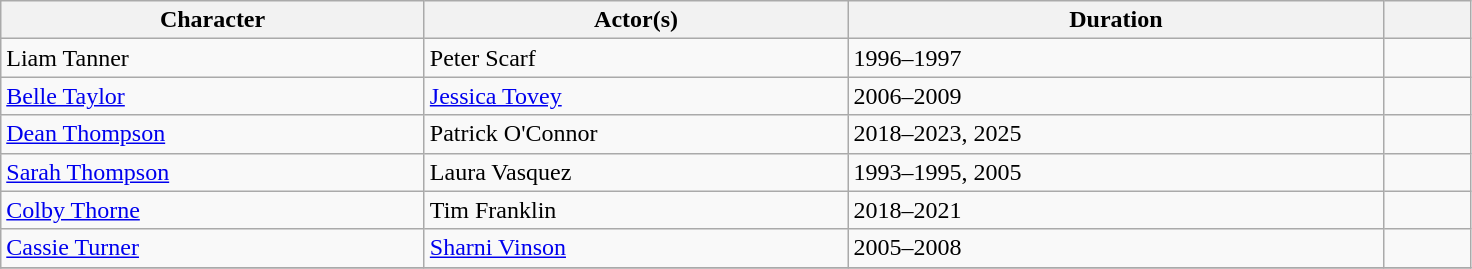<table class=wikitable>
<tr>
<th width=275>Character</th>
<th width=275>Actor(s)</th>
<th width=350>Duration</th>
<th width=50 class=unsortable></th>
</tr>
<tr>
<td>Liam Tanner</td>
<td>Peter Scarf</td>
<td>1996–1997</td>
<td></td>
</tr>
<tr>
<td><a href='#'>Belle Taylor</a></td>
<td><a href='#'>Jessica Tovey</a></td>
<td>2006–2009</td>
<td></td>
</tr>
<tr>
<td><a href='#'>Dean Thompson</a></td>
<td>Patrick O'Connor</td>
<td>2018–2023, 2025</td>
<td></td>
</tr>
<tr>
<td><a href='#'>Sarah Thompson</a></td>
<td>Laura Vasquez</td>
<td>1993–1995, 2005</td>
<td></td>
</tr>
<tr>
<td><a href='#'>Colby Thorne</a></td>
<td>Tim Franklin</td>
<td>2018–2021</td>
<td></td>
</tr>
<tr>
<td><a href='#'>Cassie Turner</a></td>
<td><a href='#'>Sharni Vinson</a></td>
<td>2005–2008</td>
<td></td>
</tr>
<tr>
</tr>
</table>
